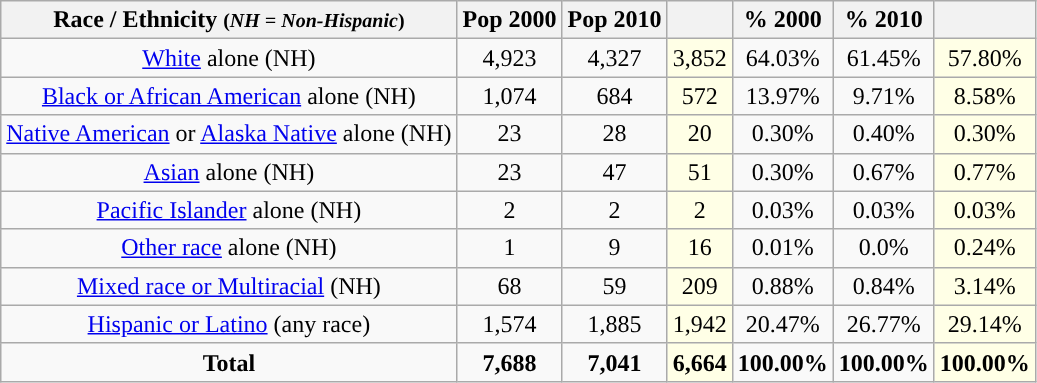<table class="wikitable" style="text-align:center;">
<tr>
<th>Race / Ethnicity <small>(<em>NH = Non-Hispanic</em>)</small></th>
<th>Pop 2000</th>
<th>Pop 2010</th>
<th></th>
<th>% 2000</th>
<th>% 2010</th>
<th></th>
</tr>
<tr>
<td><a href='#'>White</a> alone (NH)</td>
<td>4,923</td>
<td>4,327</td>
<td style='background: #ffffe6;'>3,852</td>
<td>64.03%</td>
<td>61.45%</td>
<td style='background: #ffffe6;'>57.80%</td>
</tr>
<tr>
<td><a href='#'>Black or African American</a> alone (NH)</td>
<td>1,074</td>
<td>684</td>
<td style='background: #ffffe6;'>572</td>
<td>13.97%</td>
<td>9.71%</td>
<td style='background: #ffffe6;'>8.58%</td>
</tr>
<tr>
<td><a href='#'>Native American</a> or <a href='#'>Alaska Native</a> alone (NH)</td>
<td>23</td>
<td>28</td>
<td style='background: #ffffe6;'>20</td>
<td>0.30%</td>
<td>0.40%</td>
<td style='background: #ffffe6;'>0.30%</td>
</tr>
<tr>
<td><a href='#'>Asian</a> alone (NH)</td>
<td>23</td>
<td>47</td>
<td style='background: #ffffe6;'>51</td>
<td>0.30%</td>
<td>0.67%</td>
<td style='background: #ffffe6;'>0.77%</td>
</tr>
<tr>
<td><a href='#'>Pacific Islander</a> alone (NH)</td>
<td>2</td>
<td>2</td>
<td style='background: #ffffe6;'>2</td>
<td>0.03%</td>
<td>0.03%</td>
<td style='background: #ffffe6;'>0.03%</td>
</tr>
<tr>
<td><a href='#'>Other race</a> alone (NH)</td>
<td>1</td>
<td>9</td>
<td style='background: #ffffe6;'>16</td>
<td>0.01%</td>
<td>0.0%</td>
<td style='background: #ffffe6;'>0.24%</td>
</tr>
<tr>
<td><a href='#'>Mixed race or Multiracial</a> (NH)</td>
<td>68</td>
<td>59</td>
<td style='background: #ffffe6;'>209</td>
<td>0.88%</td>
<td>0.84%</td>
<td style='background: #ffffe6;'>3.14%</td>
</tr>
<tr>
<td><a href='#'>Hispanic or Latino</a> (any race)</td>
<td>1,574</td>
<td>1,885</td>
<td style='background: #ffffe6;'>1,942</td>
<td>20.47%</td>
<td>26.77%</td>
<td style='background: #ffffe6;'>29.14%</td>
</tr>
<tr>
<td><strong>Total</strong></td>
<td><strong>7,688</strong></td>
<td><strong>7,041</strong></td>
<td style='background: #ffffe6;'><strong>6,664</strong></td>
<td><strong>100.00%</strong></td>
<td><strong>100.00%</strong></td>
<td style='background: #ffffe6;'><strong>100.00%</strong></td>
</tr>
</table>
